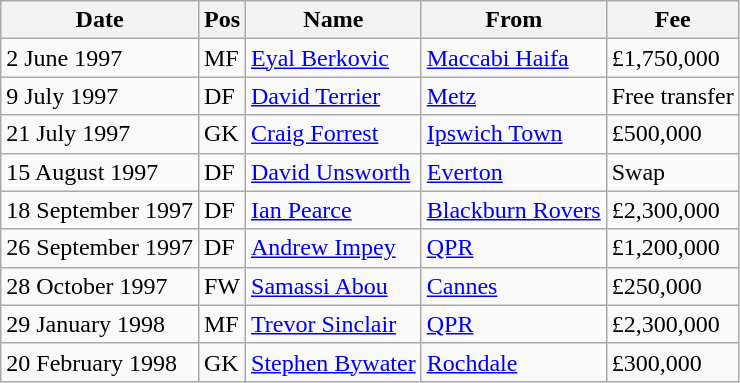<table class="wikitable">
<tr>
<th>Date</th>
<th>Pos</th>
<th>Name</th>
<th>From</th>
<th>Fee</th>
</tr>
<tr>
<td>2 June 1997</td>
<td>MF</td>
<td><a href='#'>Eyal Berkovic</a></td>
<td><a href='#'>Maccabi Haifa</a></td>
<td>£1,750,000</td>
</tr>
<tr>
<td>9 July 1997</td>
<td>DF</td>
<td><a href='#'>David Terrier</a></td>
<td><a href='#'>Metz</a></td>
<td>Free transfer</td>
</tr>
<tr>
<td>21 July 1997</td>
<td>GK</td>
<td><a href='#'>Craig Forrest</a></td>
<td><a href='#'>Ipswich Town</a></td>
<td>£500,000</td>
</tr>
<tr>
<td>15 August 1997</td>
<td>DF</td>
<td><a href='#'>David Unsworth</a></td>
<td><a href='#'>Everton</a></td>
<td>Swap</td>
</tr>
<tr>
<td>18 September 1997</td>
<td>DF</td>
<td><a href='#'>Ian Pearce</a></td>
<td><a href='#'>Blackburn Rovers</a></td>
<td>£2,300,000</td>
</tr>
<tr>
<td>26 September 1997</td>
<td>DF</td>
<td><a href='#'>Andrew Impey</a></td>
<td><a href='#'>QPR</a></td>
<td>£1,200,000</td>
</tr>
<tr>
<td>28 October 1997</td>
<td>FW</td>
<td><a href='#'>Samassi Abou</a></td>
<td><a href='#'>Cannes</a></td>
<td>£250,000</td>
</tr>
<tr>
<td>29 January 1998</td>
<td>MF</td>
<td><a href='#'>Trevor Sinclair</a></td>
<td><a href='#'>QPR</a></td>
<td>£2,300,000</td>
</tr>
<tr>
<td>20 February 1998</td>
<td>GK</td>
<td><a href='#'>Stephen Bywater</a></td>
<td><a href='#'>Rochdale</a></td>
<td>£300,000</td>
</tr>
</table>
